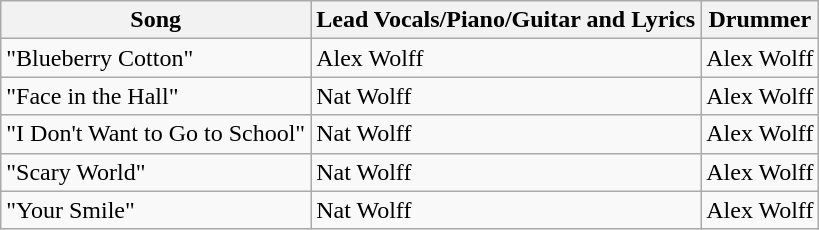<table class="wikitable">
<tr>
<th>Song</th>
<th>Lead Vocals/Piano/Guitar and Lyrics</th>
<th>Drummer</th>
</tr>
<tr>
<td>"Blueberry Cotton"</td>
<td>Alex Wolff</td>
<td>Alex Wolff</td>
</tr>
<tr>
<td>"Face in the Hall"</td>
<td>Nat Wolff</td>
<td>Alex Wolff</td>
</tr>
<tr>
<td>"I Don't Want to Go to School"</td>
<td>Nat Wolff</td>
<td>Alex Wolff</td>
</tr>
<tr>
<td>"Scary World"</td>
<td>Nat Wolff</td>
<td>Alex Wolff</td>
</tr>
<tr>
<td>"Your Smile"</td>
<td>Nat Wolff</td>
<td>Alex Wolff</td>
</tr>
</table>
